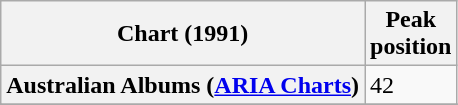<table class="wikitable sortable plainrowheaders">
<tr>
<th>Chart (1991)</th>
<th>Peak<br>position</th>
</tr>
<tr>
<th scope="row">Australian Albums (<a href='#'>ARIA Charts</a>)</th>
<td>42</td>
</tr>
<tr>
</tr>
<tr>
</tr>
</table>
